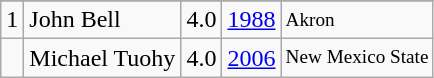<table class="wikitable">
<tr>
</tr>
<tr>
<td>1</td>
<td>John Bell</td>
<td>4.0</td>
<td><a href='#'>1988</a></td>
<td style="font-size:80%;">Akron</td>
</tr>
<tr>
<td></td>
<td>Michael Tuohy</td>
<td>4.0</td>
<td><a href='#'>2006</a></td>
<td style="font-size:80%;">New Mexico State</td>
</tr>
</table>
